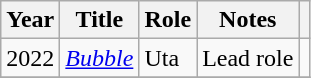<table class="wikitable sortable plainrowheaders">
<tr>
<th>Year</th>
<th>Title</th>
<th>Role</th>
<th class="unsortable">Notes</th>
<th class="unsortable"></th>
</tr>
<tr>
<td>2022</td>
<td><em><a href='#'>Bubble</a></em></td>
<td>Uta</td>
<td>Lead role</td>
<td></td>
</tr>
<tr>
</tr>
</table>
